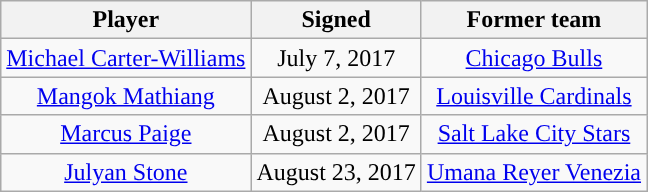<table class="wikitable sortable sortable" style="text-align: center">
<tr>
<th>Player</th>
<th>Signed</th>
<th>Former team</th>
</tr>
<tr style="text-align: center">
<td><a href='#'>Michael Carter-Williams</a></td>
<td>July 7, 2017</td>
<td><a href='#'>Chicago Bulls</a></td>
</tr>
<tr style="text-align: center">
<td><a href='#'>Mangok Mathiang</a></td>
<td>August 2, 2017</td>
<td><a href='#'>Louisville Cardinals</a></td>
</tr>
<tr style="text-align: center">
<td><a href='#'>Marcus Paige</a></td>
<td>August 2, 2017</td>
<td><a href='#'>Salt Lake City Stars</a></td>
</tr>
<tr style="text-align: center">
<td><a href='#'>Julyan Stone</a></td>
<td>August 23, 2017</td>
<td> <a href='#'>Umana Reyer Venezia</a></td>
</tr>
</table>
